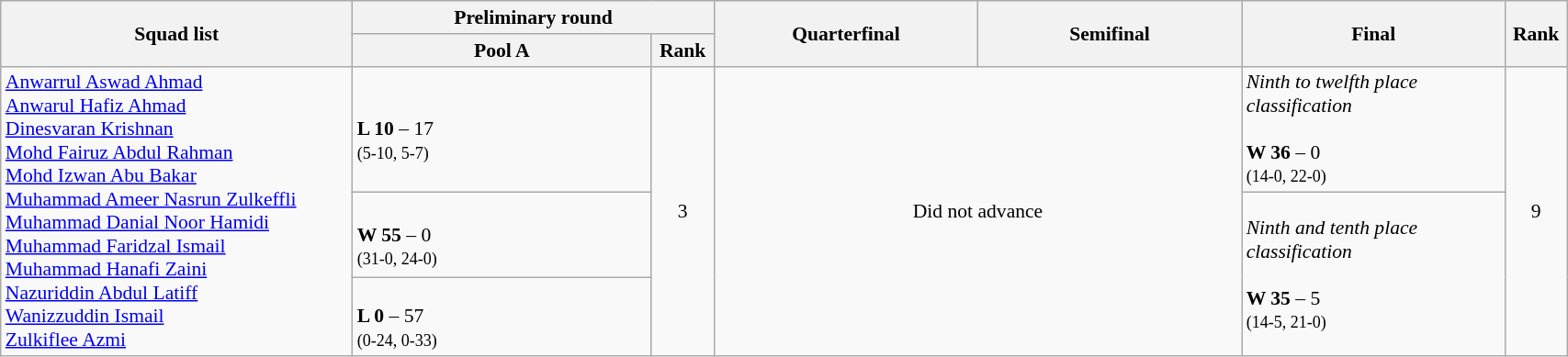<table class="wikitable" width="90%" style="text-align:center; font-size:90%">
<tr>
<th rowspan="2" width="20%">Squad list</th>
<th colspan="2" width="20%">Preliminary round</th>
<th rowspan="2" width="15%">Quarterfinal</th>
<th rowspan="2" width="15%">Semifinal</th>
<th rowspan="2" width="15%">Final</th>
<th rowspan="2" width="3%">Rank</th>
</tr>
<tr>
<th width="17%">Pool A</th>
<th width="3%">Rank</th>
</tr>
<tr>
<td rowspan="3" align="left"><a href='#'>Anwarrul Aswad Ahmad</a><br><a href='#'>Anwarul Hafiz Ahmad</a><br><a href='#'>Dinesvaran Krishnan</a><br><a href='#'>Mohd Fairuz Abdul Rahman</a><br><a href='#'>Mohd Izwan Abu Bakar</a><br><a href='#'>Muhammad Ameer Nasrun Zulkeffli</a><br><a href='#'>Muhammad Danial Noor Hamidi</a><br><a href='#'>Muhammad Faridzal Ismail</a><br><a href='#'>Muhammad Hanafi Zaini</a><br><a href='#'>Nazuriddin Abdul Latiff</a><br><a href='#'>Wanizzuddin Ismail</a><br><a href='#'>Zulkiflee Azmi</a></td>
<td align="left"><br><strong>L 10</strong> – 17<br><small>(5-10, 5-7)</small></td>
<td rowspan=3>3</td>
<td rowspan=3 colspan=2>Did not advance</td>
<td align="left"><em>Ninth to twelfth place classification</em><br><br><strong>W 36</strong> – 0<br><small>(14-0, 22-0)</small></td>
<td rowspan=3>9</td>
</tr>
<tr>
<td align="left"><br><strong>W 55</strong> – 0<br><small>(31-0, 24-0)</small></td>
<td rowspan=2 align="left"><em>Ninth and tenth place classification</em><br><br><strong>W 35</strong> – 5<br><small>(14-5, 21-0)</small></td>
</tr>
<tr>
<td align="left"><br><strong>L 0</strong> – 57<br><small>(0-24, 0-33)</small></td>
</tr>
</table>
